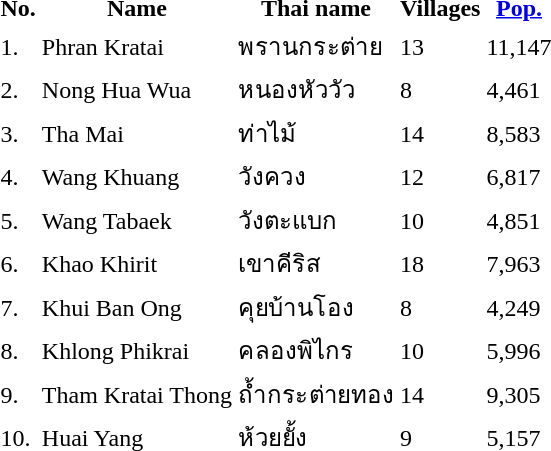<table>
<tr>
<th>No.</th>
<th>Name</th>
<th>Thai name</th>
<th>Villages</th>
<th><a href='#'>Pop.</a></th>
</tr>
<tr>
<td>1.</td>
<td>Phran Kratai</td>
<td>พรานกระต่าย</td>
<td>13</td>
<td>11,147</td>
<td></td>
</tr>
<tr>
<td>2.</td>
<td>Nong Hua Wua</td>
<td>หนองหัววัว</td>
<td>8</td>
<td>4,461</td>
<td></td>
</tr>
<tr>
<td>3.</td>
<td>Tha Mai</td>
<td>ท่าไม้</td>
<td>14</td>
<td>8,583</td>
<td></td>
</tr>
<tr>
<td>4.</td>
<td>Wang Khuang</td>
<td>วังควง</td>
<td>12</td>
<td>6,817</td>
<td></td>
</tr>
<tr>
<td>5.</td>
<td>Wang Tabaek</td>
<td>วังตะแบก</td>
<td>10</td>
<td>4,851</td>
<td></td>
</tr>
<tr>
<td>6.</td>
<td>Khao Khirit</td>
<td>เขาคีริส</td>
<td>18</td>
<td>7,963</td>
<td></td>
</tr>
<tr>
<td>7.</td>
<td>Khui Ban Ong</td>
<td>คุยบ้านโอง</td>
<td>8</td>
<td>4,249</td>
<td></td>
</tr>
<tr>
<td>8.</td>
<td>Khlong Phikrai</td>
<td>คลองพิไกร</td>
<td>10</td>
<td>5,996</td>
<td></td>
</tr>
<tr>
<td>9.</td>
<td>Tham Kratai Thong</td>
<td>ถ้ำกระต่ายทอง</td>
<td>14</td>
<td>9,305</td>
<td></td>
</tr>
<tr>
<td>10.</td>
<td>Huai Yang</td>
<td>ห้วยยั้ง</td>
<td>9</td>
<td>5,157</td>
<td></td>
</tr>
</table>
